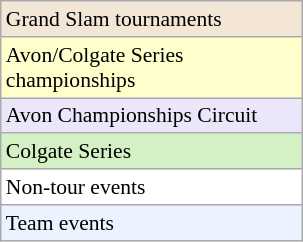<table class=wikitable  style=font-size:90%;width:16%>
<tr style="background:#f3e6d7;">
<td>Grand Slam tournaments</td>
</tr>
<tr style="background:#ffc;">
<td>Avon/Colgate Series championships</td>
</tr>
<tr style="background:#ebe6fa;">
<td>Avon Championships Circuit</td>
</tr>
<tr style="background:#d4f1c5;">
<td>Colgate Series</td>
</tr>
<tr style="background:#fff;">
<td>Non-tour events</td>
</tr>
<tr style="background:#ecf2ff;">
<td>Team events</td>
</tr>
</table>
